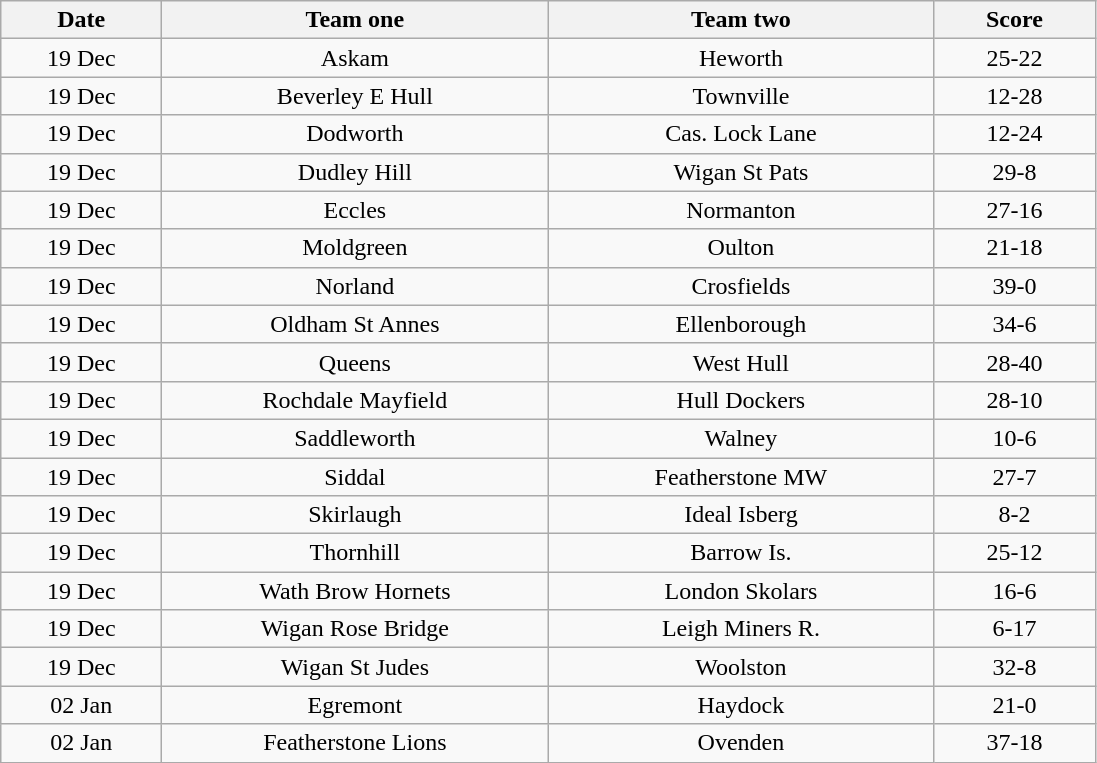<table class="wikitable" style="text-align: center">
<tr>
<th width=100>Date</th>
<th width=250>Team one</th>
<th width=250>Team two</th>
<th width=100>Score</th>
</tr>
<tr>
<td>19 Dec</td>
<td>Askam</td>
<td>Heworth</td>
<td>25-22</td>
</tr>
<tr>
<td>19 Dec</td>
<td>Beverley E Hull</td>
<td>Townville</td>
<td>12-28</td>
</tr>
<tr>
<td>19 Dec</td>
<td>Dodworth</td>
<td>Cas. Lock Lane</td>
<td>12-24</td>
</tr>
<tr>
<td>19 Dec</td>
<td>Dudley Hill</td>
<td>Wigan St Pats</td>
<td>29-8</td>
</tr>
<tr>
<td>19 Dec</td>
<td>Eccles</td>
<td>Normanton</td>
<td>27-16</td>
</tr>
<tr>
<td>19 Dec</td>
<td>Moldgreen</td>
<td>Oulton</td>
<td>21-18</td>
</tr>
<tr>
<td>19 Dec</td>
<td>Norland</td>
<td>Crosfields</td>
<td>39-0</td>
</tr>
<tr>
<td>19 Dec</td>
<td>Oldham St Annes</td>
<td>Ellenborough</td>
<td>34-6</td>
</tr>
<tr>
<td>19 Dec</td>
<td>Queens</td>
<td>West Hull</td>
<td>28-40</td>
</tr>
<tr>
<td>19 Dec</td>
<td>Rochdale Mayfield</td>
<td>Hull Dockers</td>
<td>28-10</td>
</tr>
<tr>
<td>19 Dec</td>
<td>Saddleworth</td>
<td>Walney</td>
<td>10-6</td>
</tr>
<tr>
<td>19 Dec</td>
<td>Siddal</td>
<td>Featherstone MW</td>
<td>27-7</td>
</tr>
<tr>
<td>19 Dec</td>
<td>Skirlaugh</td>
<td>Ideal Isberg</td>
<td>8-2</td>
</tr>
<tr>
<td>19 Dec</td>
<td>Thornhill</td>
<td>Barrow Is.</td>
<td>25-12</td>
</tr>
<tr>
<td>19 Dec</td>
<td>Wath Brow Hornets</td>
<td>London Skolars</td>
<td>16-6</td>
</tr>
<tr>
<td>19 Dec</td>
<td>Wigan Rose Bridge</td>
<td>Leigh Miners R.</td>
<td>6-17</td>
</tr>
<tr>
<td>19 Dec</td>
<td>Wigan St Judes</td>
<td>Woolston</td>
<td>32-8</td>
</tr>
<tr>
<td>02 Jan</td>
<td>Egremont</td>
<td>Haydock</td>
<td>21-0</td>
</tr>
<tr>
<td>02 Jan</td>
<td>Featherstone Lions</td>
<td>Ovenden</td>
<td>37-18</td>
</tr>
</table>
